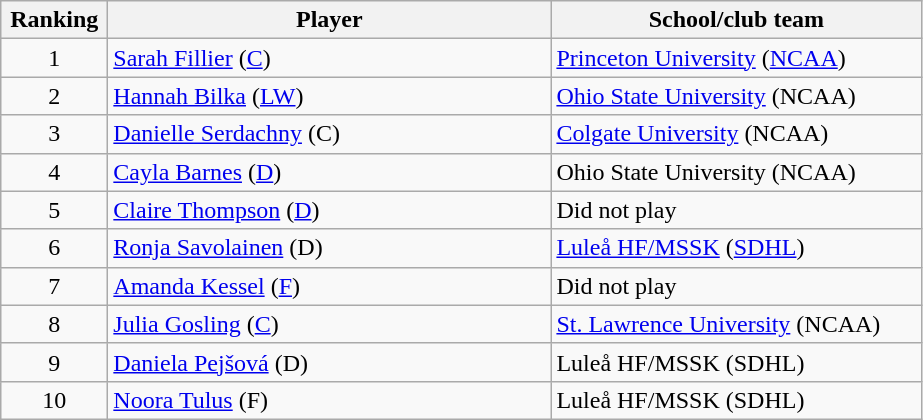<table class="wikitable">
<tr>
<th style="width:4em;">Ranking</th>
<th style="width:18em;">Player</th>
<th style="width:15em;">School/club team</th>
</tr>
<tr>
<td style="text-align:center;">1</td>
<td> <a href='#'>Sarah Fillier</a> (<a href='#'>C</a>)</td>
<td><a href='#'>Princeton University</a> (<a href='#'>NCAA</a>)</td>
</tr>
<tr>
<td style="text-align:center;">2</td>
<td> <a href='#'>Hannah Bilka</a> (<a href='#'>LW</a>)</td>
<td><a href='#'>Ohio State University</a> (NCAA)</td>
</tr>
<tr>
<td style="text-align:center;">3</td>
<td> <a href='#'>Danielle Serdachny</a> (C)</td>
<td><a href='#'>Colgate University</a> (NCAA)</td>
</tr>
<tr>
<td style="text-align:center;">4</td>
<td> <a href='#'>Cayla Barnes</a> (<a href='#'>D</a>)</td>
<td>Ohio State University (NCAA)</td>
</tr>
<tr>
<td style="text-align:center;">5</td>
<td> <a href='#'>Claire Thompson</a> (<a href='#'>D</a>)</td>
<td>Did not play</td>
</tr>
<tr>
<td style="text-align:center;">6</td>
<td> <a href='#'>Ronja Savolainen</a> (D)</td>
<td><a href='#'>Luleå HF/MSSK</a> (<a href='#'>SDHL</a>)</td>
</tr>
<tr>
<td style="text-align:center;">7</td>
<td> <a href='#'>Amanda Kessel</a> (<a href='#'>F</a>)</td>
<td>Did not play</td>
</tr>
<tr>
<td style="text-align:center;">8</td>
<td> <a href='#'>Julia Gosling</a> (<a href='#'>C</a>)</td>
<td><a href='#'>St. Lawrence University</a> (NCAA)</td>
</tr>
<tr>
<td style="text-align:center;">9</td>
<td> <a href='#'>Daniela Pejšová</a> (D)</td>
<td>Luleå HF/MSSK (SDHL)</td>
</tr>
<tr>
<td style="text-align:center;">10</td>
<td> <a href='#'>Noora Tulus</a> (F)</td>
<td>Luleå HF/MSSK (SDHL)</td>
</tr>
</table>
